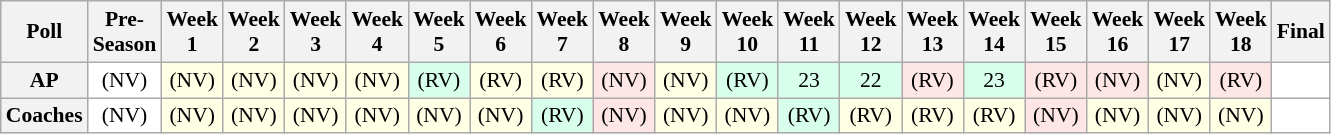<table class="wikitable" style="white-space:nowrap;font-size:90%">
<tr>
<th>Poll</th>
<th>Pre-<br>Season</th>
<th>Week<br>1</th>
<th>Week<br>2</th>
<th>Week<br>3</th>
<th>Week<br>4</th>
<th>Week<br>5</th>
<th>Week<br>6</th>
<th>Week<br>7</th>
<th>Week<br>8</th>
<th>Week<br>9</th>
<th>Week<br>10</th>
<th>Week<br>11</th>
<th>Week<br>12</th>
<th>Week<br>13</th>
<th>Week<br>14</th>
<th>Week<br>15</th>
<th>Week<br>16</th>
<th>Week<br>17</th>
<th>Week<br>18</th>
<th>Final</th>
</tr>
<tr style="text-align:center;">
<th>AP</th>
<td style="background:#FFF;">(NV)</td>
<td style="background:#FFFFE6;">(NV)</td>
<td style="background:#FFFFE6;">(NV)</td>
<td style="background:#FFFFE6;">(NV)</td>
<td style="background:#FFFFE6;">(NV)</td>
<td style="background:#D8FFEB;">(RV)</td>
<td style="background:#FFFFE6;">(RV)</td>
<td style="background:#FFFFE6;">(RV)</td>
<td style="background:#FFE6E6;">(NV)</td>
<td style="background:#FFFFE6;">(NV)</td>
<td style="background:#D8FFEB;">(RV)</td>
<td style="background:#D8FFEB;">23</td>
<td style="background:#D8FFEB;">22</td>
<td style="background:#FFE6E6;">(RV)</td>
<td style="background:#D8FFEB;">23</td>
<td style="background:#FFE6E6;">(RV)</td>
<td style="background:#FFE6E6;">(NV)</td>
<td style="background:#FFFFE6;">(NV)</td>
<td style="background:#FFE6E6;">(RV)</td>
<td style="background:#FFF;"></td>
</tr>
<tr style="text-align:center;">
<th>Coaches</th>
<td style="background:#FFF;">(NV)</td>
<td style="background:#FFFFE6;">(NV)</td>
<td style="background:#FFFFE6;">(NV)</td>
<td style="background:#FFFFE6;">(NV)</td>
<td style="background:#FFFFE6;">(NV)</td>
<td style="background:#FFFFE6;">(NV)</td>
<td style="background:#FFFFE6;">(NV)</td>
<td style="background:#D8FFEB;">(RV)</td>
<td style="background:#FFE6E6;">(NV)</td>
<td style="background:#FFFFE6;">(NV)</td>
<td style="background:#FFFFE6;">(NV)</td>
<td style="background:#D8FFEB;">(RV)</td>
<td style="background:#FFFFE6;">(RV)</td>
<td style="background:#FFFFE6;">(RV)</td>
<td style="background:#FFFFE6;">(RV)</td>
<td style="background:#FFE6E6;">(NV)</td>
<td style="background:#FFFFE6;">(NV)</td>
<td style="background:#FFFFE6;">(NV)</td>
<td style="background:#FFFFE6;">(NV)</td>
<td style="background:#FFF;"></td>
</tr>
</table>
